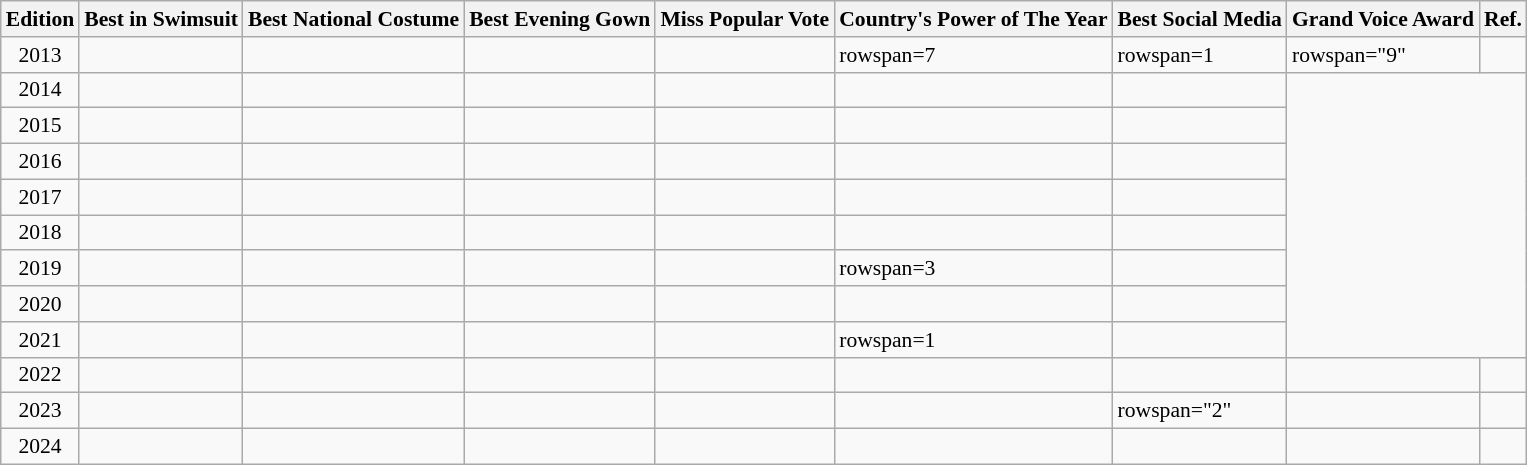<table class="wikitable" style="font-size: 90%">
<tr>
<th>Edition</th>
<th>Best in Swimsuit</th>
<th>Best National Costume</th>
<th>Best Evening Gown</th>
<th>Miss Popular Vote</th>
<th>Country's Power of The Year</th>
<th>Best Social Media</th>
<th>Grand Voice Award</th>
<th>Ref.</th>
</tr>
<tr>
<td align="center">2013</td>
<td></td>
<td></td>
<td></td>
<td></td>
<td>rowspan=7 </td>
<td>rowspan=1 </td>
<td>rowspan="9" </td>
<td></td>
</tr>
<tr>
<td align="center">2014</td>
<td></td>
<td></td>
<td></td>
<td></td>
<td></td>
<td></td>
</tr>
<tr>
<td align="center">2015</td>
<td></td>
<td></td>
<td></td>
<td></td>
<td></td>
<td></td>
</tr>
<tr>
<td align="center">2016</td>
<td></td>
<td></td>
<td></td>
<td></td>
<td></td>
<td></td>
</tr>
<tr>
<td align="center">2017</td>
<td></td>
<td></td>
<td></td>
<td></td>
<td></td>
<td></td>
</tr>
<tr>
<td align="center">2018</td>
<td></td>
<td></td>
<td></td>
<td></td>
<td></td>
<td></td>
</tr>
<tr>
<td align="center">2019</td>
<td></td>
<td></td>
<td></td>
<td></td>
<td>rowspan=3 </td>
<td></td>
</tr>
<tr>
<td align="center">2020</td>
<td></td>
<td></td>
<td></td>
<td></td>
<td></td>
<td></td>
</tr>
<tr>
<td align="center">2021</td>
<td></td>
<td></td>
<td></td>
<td></td>
<td>rowspan=1 </td>
<td></td>
</tr>
<tr>
<td align="center">2022</td>
<td></td>
<td></td>
<td></td>
<td></td>
<td></td>
<td></td>
<td></td>
<td></td>
</tr>
<tr>
<td align="center">2023</td>
<td></td>
<td></td>
<td></td>
<td></td>
<td></td>
<td>rowspan="2" </td>
<td></td>
<td></td>
</tr>
<tr>
<td align="center">2024</td>
<td></td>
<td></td>
<td></td>
<td></td>
<td></td>
<td></td>
<td></td>
</tr>
</table>
